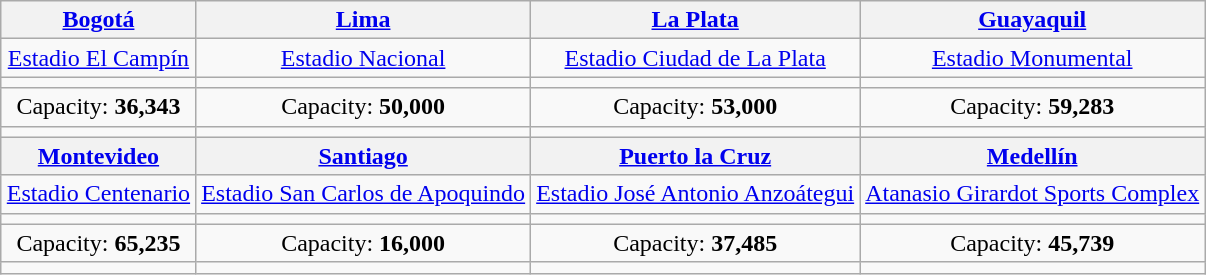<table class="wikitable" style="text-align:center;margin:1em auto;">
<tr>
<th><a href='#'>Bogotá</a></th>
<th><a href='#'>Lima</a></th>
<th><a href='#'>La Plata</a></th>
<th><a href='#'>Guayaquil</a></th>
</tr>
<tr>
<td><a href='#'>Estadio El Campín</a></td>
<td><a href='#'>Estadio Nacional</a></td>
<td><a href='#'>Estadio Ciudad de La Plata</a></td>
<td><a href='#'>Estadio Monumental</a></td>
</tr>
<tr>
<td></td>
<td></td>
<td></td>
<td></td>
</tr>
<tr>
<td>Capacity: <strong>36,343</strong></td>
<td>Capacity: <strong>50,000</strong></td>
<td>Capacity: <strong>53,000</strong></td>
<td>Capacity: <strong>59,283</strong></td>
</tr>
<tr>
<td></td>
<td></td>
<td></td>
<td></td>
</tr>
<tr>
<th><a href='#'>Montevideo</a></th>
<th><a href='#'>Santiago</a></th>
<th><a href='#'>Puerto la Cruz</a></th>
<th><a href='#'>Medellín</a></th>
</tr>
<tr>
<td><a href='#'>Estadio Centenario</a></td>
<td><a href='#'>Estadio San Carlos de Apoquindo</a></td>
<td><a href='#'>Estadio José Antonio Anzoátegui</a></td>
<td><a href='#'>Atanasio Girardot Sports Complex</a></td>
</tr>
<tr>
<td></td>
<td></td>
<td></td>
<td></td>
</tr>
<tr>
<td>Capacity: <strong>65,235</strong></td>
<td>Capacity: <strong>16,000</strong></td>
<td>Capacity: <strong>37,485</strong></td>
<td>Capacity: <strong>45,739</strong></td>
</tr>
<tr>
<td></td>
<td></td>
<td></td>
<td></td>
</tr>
</table>
